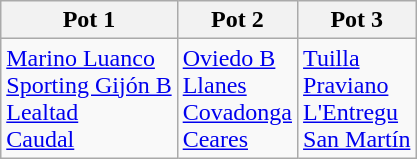<table class=wikitable>
<tr>
<th>Pot 1</th>
<th>Pot 2</th>
<th>Pot 3</th>
</tr>
<tr>
<td><a href='#'>Marino Luanco</a><br><a href='#'>Sporting Gijón B</a><br><a href='#'>Lealtad</a><br><a href='#'>Caudal</a></td>
<td><a href='#'>Oviedo B</a><br><a href='#'>Llanes</a><br><a href='#'>Covadonga</a><br><a href='#'>Ceares</a></td>
<td><a href='#'>Tuilla</a><br><a href='#'>Praviano</a><br><a href='#'>L'Entregu</a><br><a href='#'>San Martín</a></td>
</tr>
</table>
